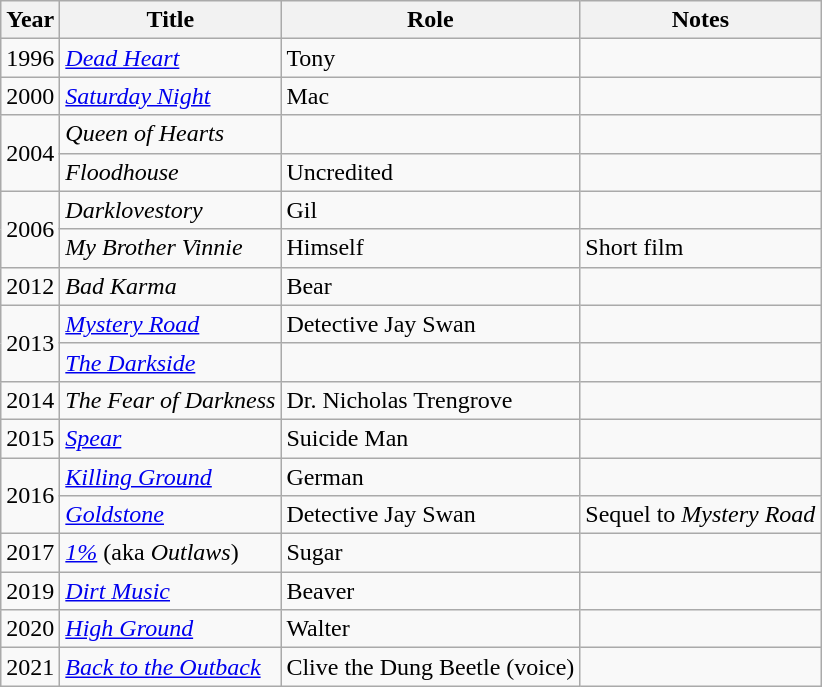<table class="wikitable sortable">
<tr>
<th>Year</th>
<th>Title</th>
<th>Role</th>
<th class="unsortable">Notes</th>
</tr>
<tr>
<td>1996</td>
<td><em><a href='#'>Dead Heart</a></em></td>
<td>Tony</td>
<td></td>
</tr>
<tr>
<td>2000</td>
<td><em><a href='#'>Saturday Night</a></em></td>
<td>Mac</td>
<td></td>
</tr>
<tr>
<td rowspan=2>2004</td>
<td><em>Queen of Hearts</em></td>
<td></td>
<td></td>
</tr>
<tr>
<td><em>Floodhouse</em></td>
<td>Uncredited</td>
<td></td>
</tr>
<tr>
<td rowspan="2">2006</td>
<td><em>Darklovestory</em></td>
<td>Gil</td>
<td></td>
</tr>
<tr>
<td><em>My Brother Vinnie</em></td>
<td>Himself</td>
<td>Short film</td>
</tr>
<tr>
<td>2012</td>
<td><em>Bad Karma</em></td>
<td>Bear</td>
<td></td>
</tr>
<tr>
<td rowspan="2">2013</td>
<td><em><a href='#'>Mystery Road</a></em></td>
<td>Detective Jay Swan</td>
<td></td>
</tr>
<tr>
<td><em><a href='#'>The Darkside</a></em></td>
<td></td>
<td></td>
</tr>
<tr>
<td>2014</td>
<td><em>The Fear of Darkness</em></td>
<td>Dr. Nicholas Trengrove</td>
<td></td>
</tr>
<tr>
<td>2015</td>
<td><em><a href='#'>Spear</a></em></td>
<td>Suicide Man</td>
<td></td>
</tr>
<tr>
<td rowspan="2">2016</td>
<td><em><a href='#'>Killing Ground</a></em></td>
<td>German</td>
<td></td>
</tr>
<tr>
<td><em><a href='#'>Goldstone</a></em></td>
<td>Detective Jay Swan</td>
<td>Sequel to <em>Mystery Road</em></td>
</tr>
<tr>
<td>2017</td>
<td><em><a href='#'>1%</a></em> (aka <em>Outlaws</em>)</td>
<td>Sugar</td>
<td></td>
</tr>
<tr>
<td>2019</td>
<td><em><a href='#'>Dirt Music</a></em></td>
<td>Beaver</td>
<td></td>
</tr>
<tr>
<td>2020</td>
<td><em><a href='#'>High Ground</a></em></td>
<td>Walter</td>
<td></td>
</tr>
<tr>
<td>2021</td>
<td><em><a href='#'>Back to the Outback</a></em></td>
<td>Clive the Dung Beetle (voice)</td>
<td></td>
</tr>
</table>
